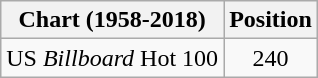<table class="wikitable plainrowheaders">
<tr>
<th>Chart (1958-2018)</th>
<th>Position</th>
</tr>
<tr>
<td>US <em>Billboard</em> Hot 100</td>
<td style="text-align:center;">240</td>
</tr>
</table>
